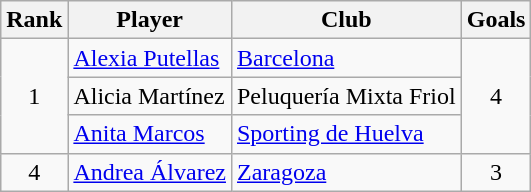<table class="wikitable sortable" style="text-align:center">
<tr>
<th>Rank</th>
<th>Player</th>
<th>Club</th>
<th>Goals</th>
</tr>
<tr>
<td rowspan="3">1</td>
<td align="left"> <a href='#'>Alexia Putellas</a></td>
<td align="left"><a href='#'>Barcelona</a></td>
<td rowspan="3">4</td>
</tr>
<tr>
<td align="left"> Alicia Martínez</td>
<td align="left">Peluquería Mixta Friol</td>
</tr>
<tr>
<td align=left> <a href='#'>Anita Marcos</a></td>
<td align=left><a href='#'>Sporting de Huelva</a></td>
</tr>
<tr>
<td>4</td>
<td align="left"> <a href='#'>Andrea Álvarez</a></td>
<td align="left"><a href='#'>Zaragoza</a></td>
<td>3</td>
</tr>
</table>
